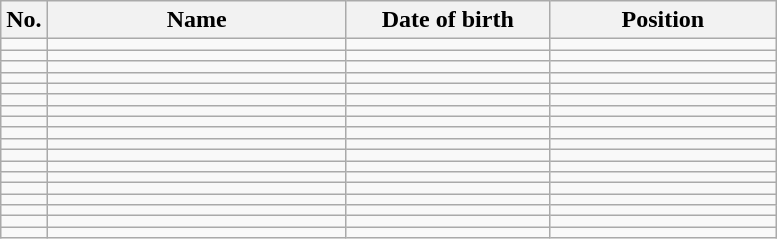<table class="wikitable sortable" style=font-size:100%; text-align:center;>
<tr>
<th>No.</th>
<th style=width:12em>Name</th>
<th style=width:8em>Date of birth</th>
<th style=width:9em>Position</th>
</tr>
<tr>
<td></td>
<td align=left></td>
<td align=right></td>
<td></td>
</tr>
<tr>
<td></td>
<td align=left></td>
<td align=right></td>
<td></td>
</tr>
<tr>
<td></td>
<td align=left></td>
<td align=right></td>
<td></td>
</tr>
<tr>
<td></td>
<td align=left></td>
<td align=right></td>
<td></td>
</tr>
<tr>
<td></td>
<td align=left></td>
<td align=right></td>
<td></td>
</tr>
<tr>
<td></td>
<td align=left></td>
<td align=right></td>
<td></td>
</tr>
<tr>
<td></td>
<td align=left></td>
<td align=right></td>
<td></td>
</tr>
<tr>
<td></td>
<td align=left></td>
<td align=right></td>
<td></td>
</tr>
<tr>
<td></td>
<td align=left></td>
<td align=right></td>
<td></td>
</tr>
<tr>
<td></td>
<td align=left></td>
<td align=right></td>
<td></td>
</tr>
<tr>
<td></td>
<td align=left></td>
<td align=right></td>
<td></td>
</tr>
<tr>
<td></td>
<td align=left></td>
<td align=right></td>
<td></td>
</tr>
<tr>
<td></td>
<td align=left></td>
<td align=right></td>
<td></td>
</tr>
<tr>
<td></td>
<td align=left></td>
<td align=right></td>
<td></td>
</tr>
<tr>
<td></td>
<td align=left></td>
<td align=right></td>
<td></td>
</tr>
<tr>
<td></td>
<td align=left></td>
<td align=right></td>
<td></td>
</tr>
<tr>
<td></td>
<td align=left></td>
<td align=right></td>
<td></td>
</tr>
<tr>
<td></td>
<td align=left></td>
<td align=right></td>
<td></td>
</tr>
</table>
